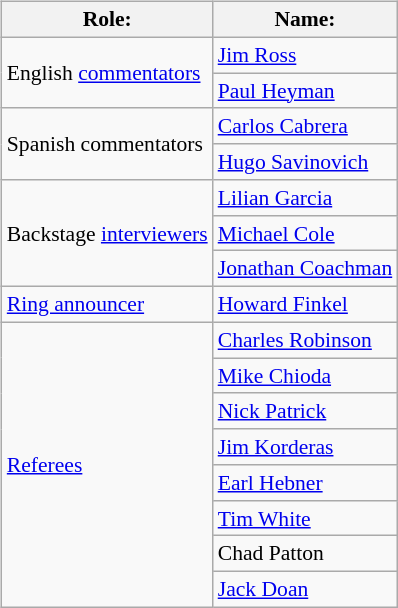<table class=wikitable style="font-size:90%; margin: 0.5em 0 0.5em 1em; float: right; clear: right;">
<tr>
<th>Role:</th>
<th>Name:</th>
</tr>
<tr>
<td rowspan=2>English <a href='#'>commentators</a></td>
<td><a href='#'>Jim Ross</a></td>
</tr>
<tr>
<td><a href='#'>Paul Heyman</a></td>
</tr>
<tr>
<td rowspan=2>Spanish commentators</td>
<td><a href='#'>Carlos Cabrera</a></td>
</tr>
<tr>
<td><a href='#'>Hugo Savinovich</a></td>
</tr>
<tr>
<td rowspan=3>Backstage <a href='#'>interviewers</a></td>
<td><a href='#'>Lilian Garcia</a></td>
</tr>
<tr>
<td><a href='#'>Michael Cole</a></td>
</tr>
<tr>
<td><a href='#'>Jonathan Coachman</a></td>
</tr>
<tr>
<td><a href='#'>Ring announcer</a></td>
<td><a href='#'>Howard Finkel</a></td>
</tr>
<tr>
<td rowspan=8><a href='#'>Referees</a></td>
<td><a href='#'>Charles Robinson</a></td>
</tr>
<tr>
<td><a href='#'>Mike Chioda</a></td>
</tr>
<tr>
<td><a href='#'>Nick Patrick</a></td>
</tr>
<tr>
<td><a href='#'>Jim Korderas</a></td>
</tr>
<tr>
<td><a href='#'>Earl Hebner</a></td>
</tr>
<tr>
<td><a href='#'>Tim White</a></td>
</tr>
<tr>
<td>Chad Patton</td>
</tr>
<tr>
<td><a href='#'>Jack Doan</a></td>
</tr>
</table>
